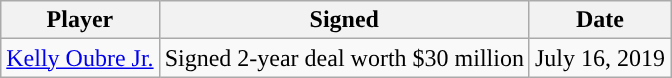<table class="wikitable sortable sortable">
<tr>
<th>Player</th>
<th>Signed</th>
<th>Date</th>
</tr>
<tr style="text-align: center">
<td><a href='#'>Kelly Oubre Jr.</a></td>
<td>Signed 2-year deal worth $30 million</td>
<td>July 16, 2019</td>
</tr>
</table>
